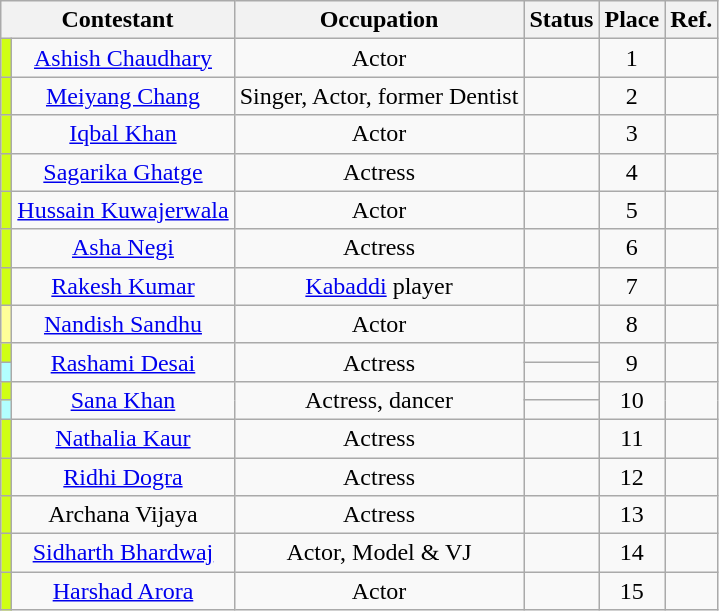<table class="wikitable sortable" style="text-align:center;">
<tr>
<th colspan="2">Contestant</th>
<th>Occupation</th>
<th>Status</th>
<th>Place</th>
<th>Ref.</th>
</tr>
<tr>
<td style="background:#D0FF14;"></td>
<td><a href='#'>Ashish Chaudhary</a></td>
<td>Actor</td>
<td></td>
<td>1</td>
<td></td>
</tr>
<tr>
<td style="background:#D0FF14;"></td>
<td><a href='#'>Meiyang Chang</a></td>
<td>Singer, Actor, former Dentist</td>
<td></td>
<td>2</td>
<td></td>
</tr>
<tr>
<td style="background:#D0FF14;"></td>
<td><a href='#'>Iqbal Khan</a></td>
<td>Actor</td>
<td></td>
<td>3</td>
<td></td>
</tr>
<tr>
<td style="background:#D0FF14;"></td>
<td><a href='#'>Sagarika Ghatge</a></td>
<td>Actress</td>
<td></td>
<td>4</td>
<td></td>
</tr>
<tr>
<td style="background:#D0FF14;"></td>
<td><a href='#'>Hussain Kuwajerwala</a></td>
<td>Actor</td>
<td></td>
<td>5</td>
<td></td>
</tr>
<tr>
<td style="background:#D0FF14;"></td>
<td><a href='#'>Asha Negi</a></td>
<td>Actress</td>
<td></td>
<td>6</td>
<td></td>
</tr>
<tr>
<td style="background:#D0FF14;"></td>
<td><a href='#'>Rakesh Kumar</a></td>
<td><a href='#'>Kabaddi</a> player</td>
<td></td>
<td>7</td>
<td></td>
</tr>
<tr>
<td style="background:#FFFF99;"></td>
<td><a href='#'>Nandish Sandhu</a></td>
<td>Actor</td>
<td></td>
<td>8</td>
<td></td>
</tr>
<tr>
<td style="background:#D0FF14;"></td>
<td rowspan="2"><a href='#'>Rashami Desai</a></td>
<td rowspan="2">Actress</td>
<td></td>
<td rowspan="2">9</td>
<td rowspan="2"></td>
</tr>
<tr>
<td style="background:#B2FFFF;"></td>
<td></td>
</tr>
<tr>
<td style="background:#D0FF14;"></td>
<td rowspan="2"><a href='#'>Sana Khan</a></td>
<td rowspan="2">Actress, dancer</td>
<td></td>
<td rowspan="2">10</td>
<td rowspan="2"></td>
</tr>
<tr>
<td style="background:#B2FFFF;"></td>
<td></td>
</tr>
<tr>
<td style="background:#D0FF14;"></td>
<td><a href='#'>Nathalia Kaur</a></td>
<td>Actress</td>
<td></td>
<td>11</td>
<td></td>
</tr>
<tr>
<td style="background:#D0FF14;"></td>
<td><a href='#'>Ridhi Dogra</a></td>
<td>Actress</td>
<td></td>
<td>12</td>
<td></td>
</tr>
<tr>
<td style="background:#D0FF14;"></td>
<td>Archana Vijaya</td>
<td>Actress</td>
<td></td>
<td>13</td>
<td></td>
</tr>
<tr>
<td style="background:#D0FF14;"></td>
<td><a href='#'>Sidharth Bhardwaj</a></td>
<td>Actor, Model & VJ</td>
<td></td>
<td>14</td>
<td></td>
</tr>
<tr>
<td style="background:#D0FF14;"></td>
<td><a href='#'>Harshad Arora</a></td>
<td>Actor</td>
<td></td>
<td>15</td>
<td></td>
</tr>
</table>
